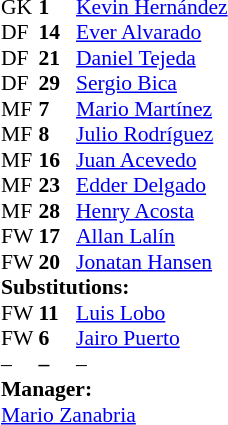<table style = "font-size: 90%" cellspacing = "0" cellpadding = "0">
<tr>
<td colspan = 4></td>
</tr>
<tr>
<th style="width:25px;"></th>
<th style="width:25px;"></th>
</tr>
<tr>
<td>GK</td>
<td><strong>1</strong></td>
<td> <a href='#'>Kevin Hernández</a></td>
</tr>
<tr>
<td>DF</td>
<td><strong>14</strong></td>
<td> <a href='#'>Ever Alvarado</a></td>
</tr>
<tr>
<td>DF</td>
<td><strong>21</strong></td>
<td> <a href='#'>Daniel Tejeda</a></td>
</tr>
<tr>
<td>DF</td>
<td><strong>29</strong></td>
<td> <a href='#'>Sergio Bica</a></td>
</tr>
<tr>
<td>MF</td>
<td><strong>7</strong></td>
<td> <a href='#'>Mario Martínez</a></td>
<td></td>
<td></td>
<td></td>
<td></td>
</tr>
<tr>
<td>MF</td>
<td><strong>8</strong></td>
<td> <a href='#'>Julio Rodríguez</a></td>
</tr>
<tr>
<td>MF</td>
<td><strong>16</strong></td>
<td> <a href='#'>Juan Acevedo</a></td>
</tr>
<tr>
<td>MF</td>
<td><strong>23</strong></td>
<td> <a href='#'>Edder Delgado</a></td>
<td></td>
<td></td>
</tr>
<tr>
<td>MF</td>
<td><strong>28</strong></td>
<td> <a href='#'>Henry Acosta</a></td>
</tr>
<tr>
<td>FW</td>
<td><strong>17</strong></td>
<td> <a href='#'>Allan Lalín</a></td>
<td></td>
<td></td>
</tr>
<tr>
<td>FW</td>
<td><strong>20</strong></td>
<td> <a href='#'>Jonatan Hansen</a></td>
</tr>
<tr>
<td colspan = 3><strong>Substitutions:</strong></td>
</tr>
<tr>
<td>FW</td>
<td><strong>11</strong></td>
<td> <a href='#'>Luis Lobo</a></td>
<td></td>
<td></td>
</tr>
<tr>
<td>FW</td>
<td><strong>6</strong></td>
<td> <a href='#'>Jairo Puerto</a></td>
<td></td>
<td></td>
</tr>
<tr>
<td>–</td>
<td><strong>–</strong></td>
<td> –</td>
</tr>
<tr>
<td colspan = 3><strong>Manager:</strong></td>
</tr>
<tr>
<td colspan = 3> <a href='#'>Mario Zanabria</a></td>
</tr>
</table>
